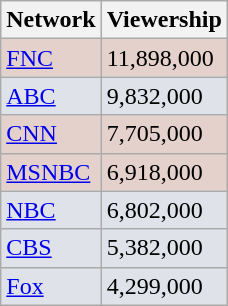<table class="wikitable">
<tr>
<th>Network</th>
<th>Viewership</th>
</tr>
<tr style="background:#e5d1cb;">
<td><a href='#'>FNC</a></td>
<td>11,898,000</td>
</tr>
<tr style="background:#dfe2e9;">
<td><a href='#'>ABC</a></td>
<td>9,832,000</td>
</tr>
<tr style="background:#e5d1cb;">
<td><a href='#'>CNN</a></td>
<td>7,705,000</td>
</tr>
<tr style="background:#e5d1cb;">
<td><a href='#'>MSNBC</a></td>
<td>6,918,000</td>
</tr>
<tr style="background:#dfe2e9;">
<td><a href='#'>NBC</a></td>
<td>6,802,000</td>
</tr>
<tr style="background:#dfe2e9;">
<td><a href='#'>CBS</a></td>
<td>5,382,000</td>
</tr>
<tr style="background:#dfe2e9;">
<td><a href='#'>Fox</a></td>
<td>4,299,000</td>
</tr>
</table>
